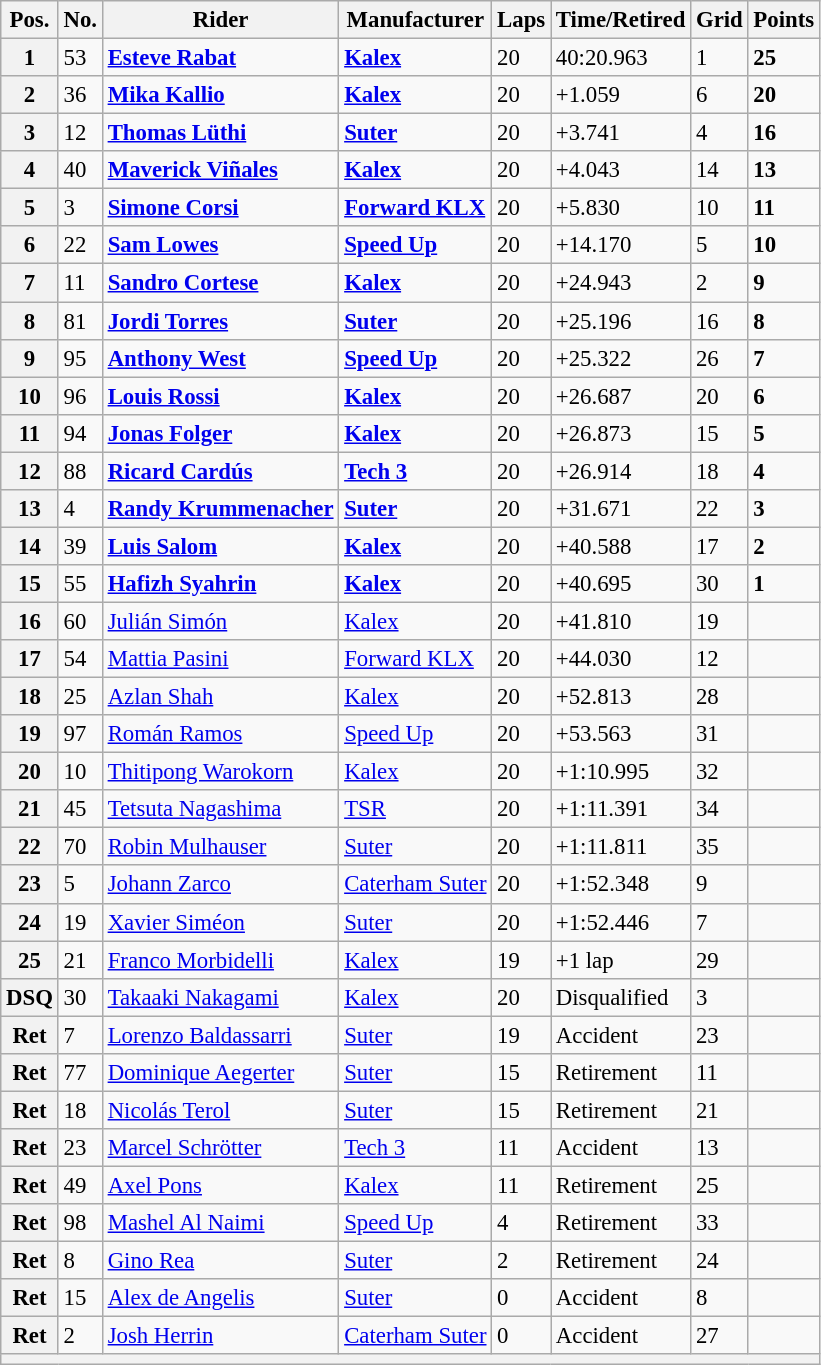<table class="wikitable" style="font-size: 95%;">
<tr>
<th>Pos.</th>
<th>No.</th>
<th>Rider</th>
<th>Manufacturer</th>
<th>Laps</th>
<th>Time/Retired</th>
<th>Grid</th>
<th>Points</th>
</tr>
<tr>
<th>1</th>
<td>53</td>
<td> <strong><a href='#'>Esteve Rabat</a></strong></td>
<td><strong><a href='#'>Kalex</a></strong></td>
<td>20</td>
<td>40:20.963</td>
<td>1</td>
<td><strong>25</strong></td>
</tr>
<tr>
<th>2</th>
<td>36</td>
<td> <strong><a href='#'>Mika Kallio</a></strong></td>
<td><strong><a href='#'>Kalex</a></strong></td>
<td>20</td>
<td>+1.059</td>
<td>6</td>
<td><strong>20</strong></td>
</tr>
<tr>
<th>3</th>
<td>12</td>
<td> <strong><a href='#'>Thomas Lüthi</a></strong></td>
<td><strong><a href='#'>Suter</a></strong></td>
<td>20</td>
<td>+3.741</td>
<td>4</td>
<td><strong>16</strong></td>
</tr>
<tr>
<th>4</th>
<td>40</td>
<td> <strong><a href='#'>Maverick Viñales</a></strong></td>
<td><strong><a href='#'>Kalex</a></strong></td>
<td>20</td>
<td>+4.043</td>
<td>14</td>
<td><strong>13</strong></td>
</tr>
<tr>
<th>5</th>
<td>3</td>
<td> <strong><a href='#'>Simone Corsi</a></strong></td>
<td><strong><a href='#'>Forward KLX</a></strong></td>
<td>20</td>
<td>+5.830</td>
<td>10</td>
<td><strong>11</strong></td>
</tr>
<tr>
<th>6</th>
<td>22</td>
<td> <strong><a href='#'>Sam Lowes</a></strong></td>
<td><strong><a href='#'>Speed Up</a></strong></td>
<td>20</td>
<td>+14.170</td>
<td>5</td>
<td><strong>10</strong></td>
</tr>
<tr>
<th>7</th>
<td>11</td>
<td> <strong><a href='#'>Sandro Cortese</a></strong></td>
<td><strong><a href='#'>Kalex</a></strong></td>
<td>20</td>
<td>+24.943</td>
<td>2</td>
<td><strong>9</strong></td>
</tr>
<tr>
<th>8</th>
<td>81</td>
<td> <strong><a href='#'>Jordi Torres</a></strong></td>
<td><strong><a href='#'>Suter</a></strong></td>
<td>20</td>
<td>+25.196</td>
<td>16</td>
<td><strong>8</strong></td>
</tr>
<tr>
<th>9</th>
<td>95</td>
<td> <strong><a href='#'>Anthony West</a></strong></td>
<td><strong><a href='#'>Speed Up</a></strong></td>
<td>20</td>
<td>+25.322</td>
<td>26</td>
<td><strong>7</strong></td>
</tr>
<tr>
<th>10</th>
<td>96</td>
<td> <strong><a href='#'>Louis Rossi</a></strong></td>
<td><strong><a href='#'>Kalex</a></strong></td>
<td>20</td>
<td>+26.687</td>
<td>20</td>
<td><strong>6</strong></td>
</tr>
<tr>
<th>11</th>
<td>94</td>
<td> <strong><a href='#'>Jonas Folger</a></strong></td>
<td><strong><a href='#'>Kalex</a></strong></td>
<td>20</td>
<td>+26.873</td>
<td>15</td>
<td><strong>5</strong></td>
</tr>
<tr>
<th>12</th>
<td>88</td>
<td> <strong><a href='#'>Ricard Cardús</a></strong></td>
<td><strong><a href='#'>Tech 3</a></strong></td>
<td>20</td>
<td>+26.914</td>
<td>18</td>
<td><strong>4</strong></td>
</tr>
<tr>
<th>13</th>
<td>4</td>
<td> <strong><a href='#'>Randy Krummenacher</a></strong></td>
<td><strong><a href='#'>Suter</a></strong></td>
<td>20</td>
<td>+31.671</td>
<td>22</td>
<td><strong>3</strong></td>
</tr>
<tr>
<th>14</th>
<td>39</td>
<td> <strong><a href='#'>Luis Salom</a></strong></td>
<td><strong><a href='#'>Kalex</a></strong></td>
<td>20</td>
<td>+40.588</td>
<td>17</td>
<td><strong>2</strong></td>
</tr>
<tr>
<th>15</th>
<td>55</td>
<td> <strong><a href='#'>Hafizh Syahrin</a></strong></td>
<td><strong><a href='#'>Kalex</a></strong></td>
<td>20</td>
<td>+40.695</td>
<td>30</td>
<td><strong>1</strong></td>
</tr>
<tr>
<th>16</th>
<td>60</td>
<td> <a href='#'>Julián Simón</a></td>
<td><a href='#'>Kalex</a></td>
<td>20</td>
<td>+41.810</td>
<td>19</td>
<td></td>
</tr>
<tr>
<th>17</th>
<td>54</td>
<td> <a href='#'>Mattia Pasini</a></td>
<td><a href='#'>Forward KLX</a></td>
<td>20</td>
<td>+44.030</td>
<td>12</td>
<td></td>
</tr>
<tr>
<th>18</th>
<td>25</td>
<td> <a href='#'>Azlan Shah</a></td>
<td><a href='#'>Kalex</a></td>
<td>20</td>
<td>+52.813</td>
<td>28</td>
<td></td>
</tr>
<tr>
<th>19</th>
<td>97</td>
<td> <a href='#'>Román Ramos</a></td>
<td><a href='#'>Speed Up</a></td>
<td>20</td>
<td>+53.563</td>
<td>31</td>
<td></td>
</tr>
<tr>
<th>20</th>
<td>10</td>
<td> <a href='#'>Thitipong Warokorn</a></td>
<td><a href='#'>Kalex</a></td>
<td>20</td>
<td>+1:10.995</td>
<td>32</td>
<td></td>
</tr>
<tr>
<th>21</th>
<td>45</td>
<td> <a href='#'>Tetsuta Nagashima</a></td>
<td><a href='#'>TSR</a></td>
<td>20</td>
<td>+1:11.391</td>
<td>34</td>
<td></td>
</tr>
<tr>
<th>22</th>
<td>70</td>
<td> <a href='#'>Robin Mulhauser</a></td>
<td><a href='#'>Suter</a></td>
<td>20</td>
<td>+1:11.811</td>
<td>35</td>
<td></td>
</tr>
<tr>
<th>23</th>
<td>5</td>
<td> <a href='#'>Johann Zarco</a></td>
<td><a href='#'>Caterham Suter</a></td>
<td>20</td>
<td>+1:52.348</td>
<td>9</td>
<td></td>
</tr>
<tr>
<th>24</th>
<td>19</td>
<td> <a href='#'>Xavier Siméon</a></td>
<td><a href='#'>Suter</a></td>
<td>20</td>
<td>+1:52.446</td>
<td>7</td>
<td></td>
</tr>
<tr>
<th>25</th>
<td>21</td>
<td> <a href='#'>Franco Morbidelli</a></td>
<td><a href='#'>Kalex</a></td>
<td>19</td>
<td>+1 lap</td>
<td>29</td>
<td></td>
</tr>
<tr>
<th>DSQ</th>
<td>30</td>
<td> <a href='#'>Takaaki Nakagami</a></td>
<td><a href='#'>Kalex</a></td>
<td>20</td>
<td>Disqualified</td>
<td>3</td>
<td></td>
</tr>
<tr>
<th>Ret</th>
<td>7</td>
<td> <a href='#'>Lorenzo Baldassarri</a></td>
<td><a href='#'>Suter</a></td>
<td>19</td>
<td>Accident</td>
<td>23</td>
<td></td>
</tr>
<tr>
<th>Ret</th>
<td>77</td>
<td> <a href='#'>Dominique Aegerter</a></td>
<td><a href='#'>Suter</a></td>
<td>15</td>
<td>Retirement</td>
<td>11</td>
<td></td>
</tr>
<tr>
<th>Ret</th>
<td>18</td>
<td> <a href='#'>Nicolás Terol</a></td>
<td><a href='#'>Suter</a></td>
<td>15</td>
<td>Retirement</td>
<td>21</td>
<td></td>
</tr>
<tr>
<th>Ret</th>
<td>23</td>
<td> <a href='#'>Marcel Schrötter</a></td>
<td><a href='#'>Tech 3</a></td>
<td>11</td>
<td>Accident</td>
<td>13</td>
<td></td>
</tr>
<tr>
<th>Ret</th>
<td>49</td>
<td> <a href='#'>Axel Pons</a></td>
<td><a href='#'>Kalex</a></td>
<td>11</td>
<td>Retirement</td>
<td>25</td>
<td></td>
</tr>
<tr>
<th>Ret</th>
<td>98</td>
<td> <a href='#'>Mashel Al Naimi</a></td>
<td><a href='#'>Speed Up</a></td>
<td>4</td>
<td>Retirement</td>
<td>33</td>
<td></td>
</tr>
<tr>
<th>Ret</th>
<td>8</td>
<td> <a href='#'>Gino Rea</a></td>
<td><a href='#'>Suter</a></td>
<td>2</td>
<td>Retirement</td>
<td>24</td>
<td></td>
</tr>
<tr>
<th>Ret</th>
<td>15</td>
<td> <a href='#'>Alex de Angelis</a></td>
<td><a href='#'>Suter</a></td>
<td>0</td>
<td>Accident</td>
<td>8</td>
<td></td>
</tr>
<tr>
<th>Ret</th>
<td>2</td>
<td> <a href='#'>Josh Herrin</a></td>
<td><a href='#'>Caterham Suter</a></td>
<td>0</td>
<td>Accident</td>
<td>27</td>
<td></td>
</tr>
<tr>
<th colspan=8></th>
</tr>
</table>
